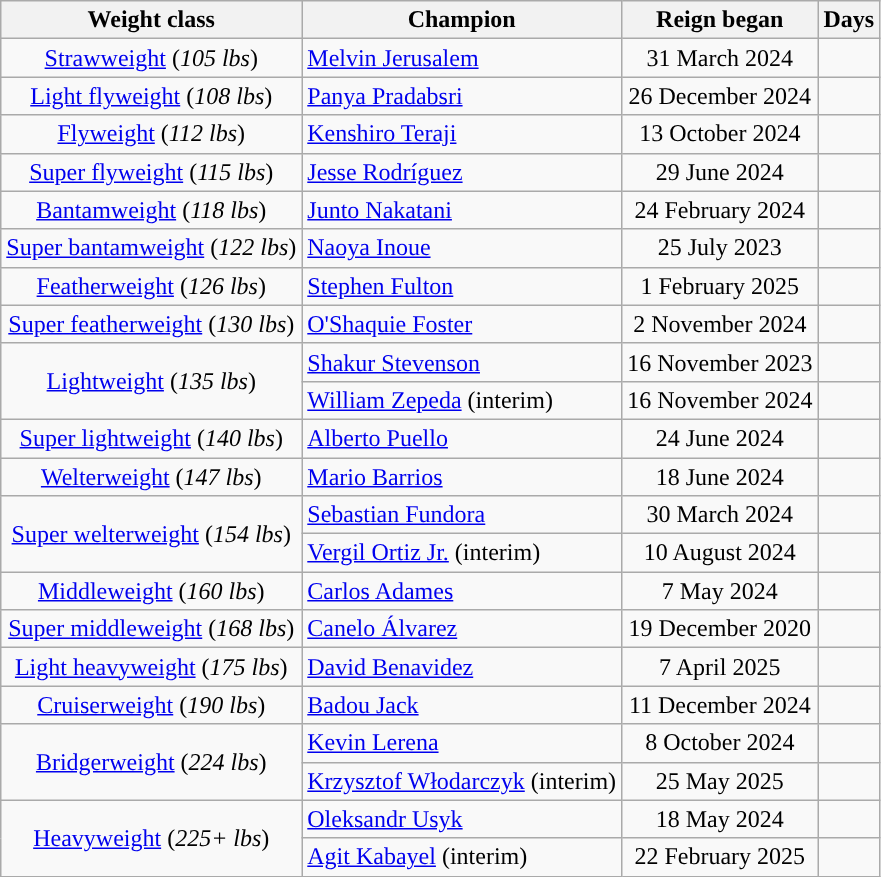<table class="wikitable sortable" style="text-align:center"}>
<tr>
<th>Weight class</th>
<th>Champion</th>
<th>Reign began</th>
<th>Days</th>
</tr>
<tr>
<td data-sort-value=1><a href='#'>Strawweight</a> (<em>105 lbs</em>)</td>
<td align=left><a href='#'>Melvin Jerusalem</a></td>
<td data-sort-value= >31 March 2024</td>
<td></td>
</tr>
<tr>
<td data-sort-value=2><a href='#'>Light flyweight</a> (<em>108 lbs</em>)</td>
<td align=left><a href='#'>Panya Pradabsri</a></td>
<td data-sort-value= >26 December 2024</td>
<td></td>
</tr>
<tr>
<td data-sort-value=3><a href='#'>Flyweight</a> (<em>112 lbs</em>)</td>
<td align=left><a href='#'>Kenshiro Teraji</a></td>
<td data-sort-value= >13 October 2024</td>
<td></td>
</tr>
<tr>
<td data-sort-value=4><a href='#'>Super flyweight</a> (<em>115 lbs</em>)</td>
<td align=left><a href='#'>Jesse Rodríguez</a></td>
<td data-sort-value= >29 June 2024</td>
<td></td>
</tr>
<tr>
<td data-sort-value=5><a href='#'>Bantamweight</a> (<em>118 lbs</em>)</td>
<td align=left><a href='#'>Junto Nakatani</a></td>
<td data-sort-value= >24 February 2024</td>
<td></td>
</tr>
<tr>
<td data-sort-value=6><a href='#'>Super bantamweight</a> (<em>122 lbs</em>)</td>
<td align=left><a href='#'>Naoya Inoue</a></td>
<td data-sort-value= >25 July 2023</td>
<td></td>
</tr>
<tr>
<td data-sort-value=7><a href='#'>Featherweight</a> (<em>126 lbs</em>)</td>
<td align=left><a href='#'>Stephen Fulton</a></td>
<td data-sort-value= >1 February 2025</td>
<td></td>
</tr>
<tr>
<td data-sort-value=8><a href='#'>Super featherweight</a> (<em>130 lbs</em>)</td>
<td align=left><a href='#'>O'Shaquie Foster</a></td>
<td data-sort-value= >2 November 2024</td>
<td></td>
</tr>
<tr>
<td rowspan=2 data-sort-value=9><a href='#'>Lightweight</a> (<em>135 lbs</em>)</td>
<td align=left><a href='#'>Shakur Stevenson</a></td>
<td data-sort-value= >16 November 2023</td>
<td></td>
</tr>
<tr>
<td align=left><a href='#'>William Zepeda</a> (interim)</td>
<td data-sort-value= >16 November 2024</td>
<td></td>
</tr>
<tr>
<td><a href='#'>Super lightweight</a> (<em>140 lbs</em>)</td>
<td align="left"><a href='#'>Alberto Puello</a></td>
<td>24 June 2024</td>
<td></td>
</tr>
<tr>
<td data-sort-value="11"><a href='#'>Welterweight</a> (<em>147 lbs</em>)</td>
<td align=left><a href='#'>Mario Barrios</a></td>
<td data-sort-value= >18 June 2024</td>
<td></td>
</tr>
<tr>
<td rowspan=2 data-sort-value=12><a href='#'>Super welterweight</a> (<em>154 lbs</em>)</td>
<td align=left><a href='#'>Sebastian Fundora</a></td>
<td data-sort-value= >30 March 2024</td>
<td></td>
</tr>
<tr>
<td align=left><a href='#'>Vergil Ortiz Jr.</a> (interim)</td>
<td data-sort-value= >10 August 2024</td>
<td></td>
</tr>
<tr>
<td data-sort-value=13><a href='#'>Middleweight</a> (<em>160 lbs</em>)</td>
<td align=left><a href='#'>Carlos Adames</a></td>
<td data-sort-value= >7 May 2024</td>
<td></td>
</tr>
<tr>
<td data-sort-value=14><a href='#'>Super middleweight</a> (<em>168 lbs</em>)</td>
<td align=left><a href='#'>Canelo Álvarez</a></td>
<td data-sort-value= >19 December 2020</td>
<td></td>
</tr>
<tr>
<td data-sort-value="15"><a href='#'>Light heavyweight</a> (<em>175 lbs</em>)</td>
<td align=left><a href='#'>David Benavidez</a></td>
<td data-sort-value= >7 April 2025</td>
<td></td>
</tr>
<tr>
<td data-sort-value=16><a href='#'>Cruiserweight</a> (<em>190 lbs</em>)</td>
<td align=left><a href='#'>Badou Jack</a></td>
<td data-sort-value= >11 December 2024</td>
<td></td>
</tr>
<tr>
<td rowspan=2 data-sort-value=17><a href='#'>Bridgerweight</a> (<em>224 lbs</em>)</td>
<td align=left><a href='#'>Kevin Lerena</a></td>
<td data-sort-value= >8 October 2024</td>
<td></td>
</tr>
<tr>
<td align=left><a href='#'>Krzysztof Włodarczyk</a> (interim)</td>
<td data-sort-value= >25 May 2025</td>
<td></td>
</tr>
<tr>
<td rowspan=2 data-sort-value=18><a href='#'>Heavyweight</a> (<em>225+ lbs</em>)</td>
<td align=left><a href='#'>Oleksandr Usyk</a></td>
<td data-sort-value= >18 May 2024</td>
<td></td>
</tr>
<tr>
<td align=left><a href='#'>Agit Kabayel</a> (interim)</td>
<td data-sort-value= >22 February 2025</td>
<td></td>
</tr>
</table>
